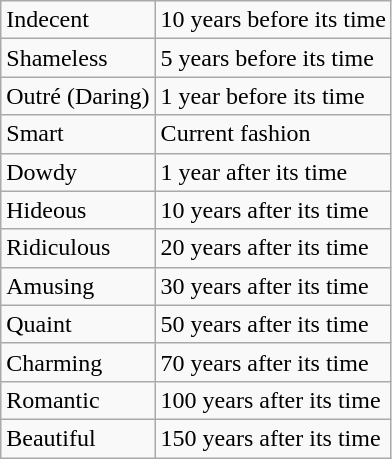<table class="wikitable">
<tr>
<td>Indecent</td>
<td>10 years before its time</td>
</tr>
<tr>
<td>Shameless</td>
<td>5 years before its time</td>
</tr>
<tr>
<td>Outré (Daring)</td>
<td>1 year before its time</td>
</tr>
<tr>
<td>Smart</td>
<td>Current fashion</td>
</tr>
<tr>
<td>Dowdy</td>
<td>1 year after its time</td>
</tr>
<tr>
<td>Hideous</td>
<td>10 years after its time</td>
</tr>
<tr>
<td>Ridiculous</td>
<td>20 years after its time</td>
</tr>
<tr>
<td>Amusing</td>
<td>30 years after its time</td>
</tr>
<tr>
<td>Quaint</td>
<td>50 years after its time</td>
</tr>
<tr>
<td>Charming</td>
<td>70 years after its time</td>
</tr>
<tr>
<td>Romantic</td>
<td>100 years after its time</td>
</tr>
<tr>
<td>Beautiful</td>
<td>150 years after its time</td>
</tr>
</table>
